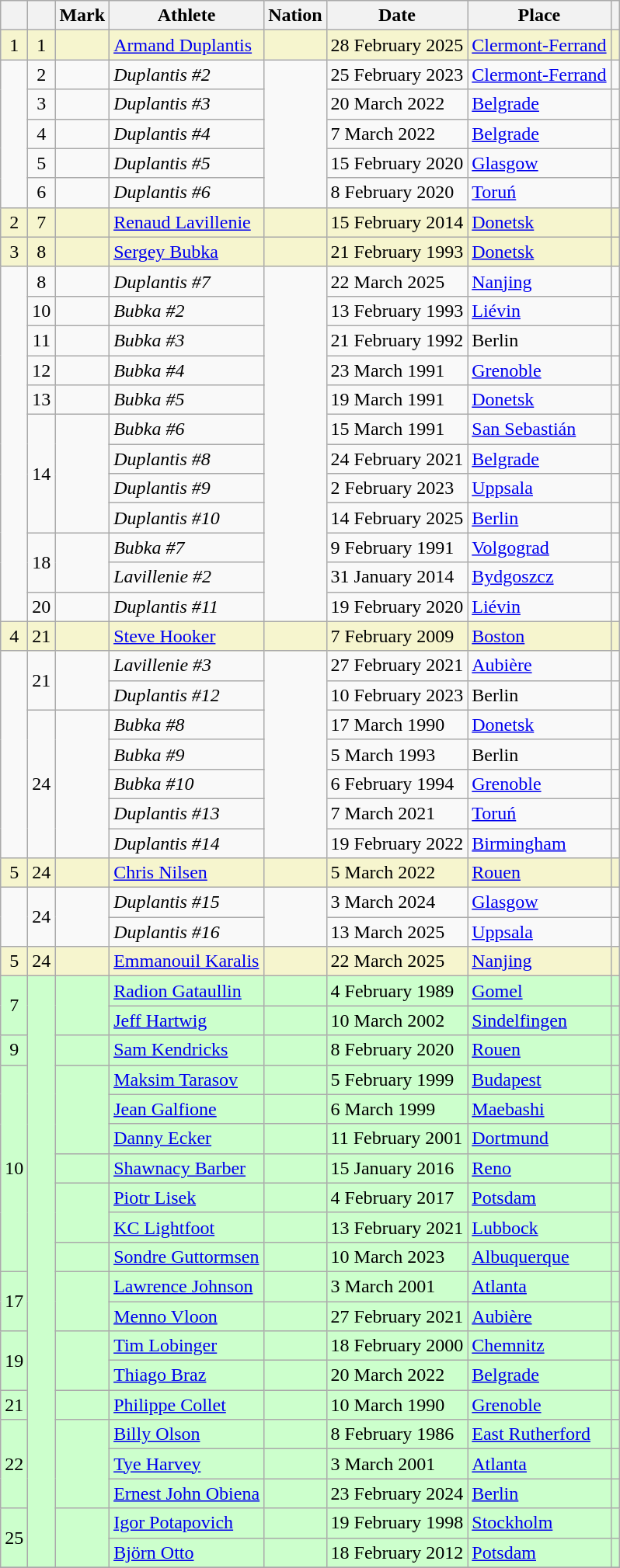<table class="wikitable sortable">
<tr>
<th></th>
<th></th>
<th>Mark</th>
<th>Athlete</th>
<th>Nation</th>
<th>Date</th>
<th>Place</th>
<th class="unsortable"></th>
</tr>
<tr bgcolor="#f6F5CE">
<td align="center">1</td>
<td align="center">1</td>
<td></td>
<td><a href='#'>Armand Duplantis</a></td>
<td></td>
<td>28 February 2025</td>
<td><a href='#'>Clermont-Ferrand</a></td>
<td></td>
</tr>
<tr>
<td rowspan="5"></td>
<td align="center">2</td>
<td></td>
<td><em>Duplantis #2</em></td>
<td rowspan="5"></td>
<td>25 February 2023</td>
<td><a href='#'>Clermont-Ferrand</a></td>
<td></td>
</tr>
<tr>
<td align="center">3</td>
<td></td>
<td><em>Duplantis #3</em></td>
<td>20 March 2022</td>
<td><a href='#'>Belgrade</a></td>
<td></td>
</tr>
<tr>
<td align="center">4</td>
<td></td>
<td><em>Duplantis #4</em></td>
<td>7 March 2022</td>
<td><a href='#'>Belgrade</a></td>
<td></td>
</tr>
<tr>
<td align="center">5</td>
<td></td>
<td><em>Duplantis #5</em></td>
<td>15 February 2020</td>
<td><a href='#'>Glasgow</a></td>
<td></td>
</tr>
<tr>
<td align="center">6</td>
<td></td>
<td><em>Duplantis #6</em></td>
<td>8 February 2020</td>
<td><a href='#'>Toruń</a></td>
<td></td>
</tr>
<tr bgcolor="#f6F5CE">
<td align="center">2</td>
<td align="center">7</td>
<td></td>
<td><a href='#'>Renaud Lavillenie</a></td>
<td></td>
<td>15 February 2014</td>
<td><a href='#'>Donetsk</a></td>
<td></td>
</tr>
<tr bgcolor="#f6F5CE">
<td align="center">3</td>
<td align="center">8</td>
<td></td>
<td><a href='#'>Sergey Bubka</a></td>
<td></td>
<td>21 February 1993</td>
<td><a href='#'>Donetsk</a></td>
<td></td>
</tr>
<tr>
<td rowspan="12"></td>
<td align="center">8</td>
<td></td>
<td><em>Duplantis #7</em></td>
<td rowspan="12"></td>
<td>22 March 2025</td>
<td><a href='#'>Nanjing</a></td>
<td></td>
</tr>
<tr>
<td align="center">10</td>
<td></td>
<td><em>Bubka #2</em></td>
<td>13 February 1993</td>
<td><a href='#'>Liévin</a></td>
<td></td>
</tr>
<tr>
<td align="center">11</td>
<td></td>
<td><em>Bubka #3</em></td>
<td>21 February 1992</td>
<td>Berlin</td>
<td></td>
</tr>
<tr>
<td align="center">12</td>
<td></td>
<td><em>Bubka #4</em></td>
<td>23 March 1991</td>
<td><a href='#'>Grenoble</a></td>
<td></td>
</tr>
<tr>
<td align="center">13</td>
<td></td>
<td><em>Bubka #5</em></td>
<td>19 March 1991</td>
<td><a href='#'>Donetsk</a></td>
<td></td>
</tr>
<tr>
<td rowspan="4" align="center">14</td>
<td rowspan="4"></td>
<td><em>Bubka #6</em></td>
<td>15 March 1991</td>
<td><a href='#'>San Sebastián</a></td>
<td></td>
</tr>
<tr>
<td><em>Duplantis #8</em></td>
<td>24 February 2021</td>
<td><a href='#'>Belgrade</a></td>
<td></td>
</tr>
<tr>
<td><em>Duplantis #9</em></td>
<td>2 February 2023</td>
<td><a href='#'>Uppsala</a></td>
<td></td>
</tr>
<tr>
<td><em>Duplantis #10</em></td>
<td>14 February 2025</td>
<td><a href='#'>Berlin</a></td>
<td></td>
</tr>
<tr>
<td rowspan="2" align="center">18</td>
<td rowspan="2"></td>
<td><em>Bubka #7</em></td>
<td>9 February 1991</td>
<td><a href='#'>Volgograd</a></td>
<td></td>
</tr>
<tr>
<td><em>Lavillenie #2</em></td>
<td>31 January 2014</td>
<td><a href='#'>Bydgoszcz</a></td>
<td></td>
</tr>
<tr>
<td align="center">20</td>
<td></td>
<td><em>Duplantis #11</em></td>
<td>19 February 2020</td>
<td><a href='#'>Liévin</a></td>
<td></td>
</tr>
<tr bgcolor="#f6F5CE">
<td align=center>4</td>
<td align=center>21</td>
<td></td>
<td><a href='#'>Steve Hooker</a></td>
<td></td>
<td>7 February 2009</td>
<td><a href='#'>Boston</a></td>
<td></td>
</tr>
<tr>
<td rowspan="7"></td>
<td rowspan="2" align="center">21</td>
<td rowspan="2"></td>
<td><em>Lavillenie #3</em></td>
<td rowspan="7"></td>
<td>27 February 2021</td>
<td><a href='#'>Aubière</a></td>
<td></td>
</tr>
<tr>
<td><em>Duplantis #12</em></td>
<td>10 February 2023</td>
<td>Berlin</td>
<td></td>
</tr>
<tr>
<td rowspan="5" align="center">24</td>
<td rowspan="5"></td>
<td><em>Bubka #8</em></td>
<td>17 March 1990</td>
<td><a href='#'>Donetsk</a></td>
<td></td>
</tr>
<tr>
<td><em>Bubka #9</em></td>
<td>5 March 1993</td>
<td>Berlin</td>
<td></td>
</tr>
<tr>
<td><em>Bubka #10</em></td>
<td>6 February 1994</td>
<td><a href='#'>Grenoble</a></td>
<td></td>
</tr>
<tr>
<td><em>Duplantis #13</em></td>
<td>7 March 2021</td>
<td><a href='#'>Toruń</a></td>
<td></td>
</tr>
<tr>
<td><em>Duplantis #14</em></td>
<td>19 February 2022</td>
<td><a href='#'>Birmingham</a></td>
<td></td>
</tr>
<tr bgcolor="#f6F5CE">
<td align=center>5</td>
<td align=center>24</td>
<td></td>
<td><a href='#'>Chris Nilsen</a></td>
<td></td>
<td>5 March 2022</td>
<td><a href='#'>Rouen</a></td>
<td></td>
</tr>
<tr>
<td rowspan="2"></td>
<td rowspan="2" align="center">24</td>
<td rowspan="2"></td>
<td><em>Duplantis #15</em></td>
<td rowspan="2"></td>
<td>3 March 2024</td>
<td><a href='#'>Glasgow</a></td>
<td></td>
</tr>
<tr>
<td><em>Duplantis #16</em></td>
<td>13 March 2025</td>
<td><a href='#'>Uppsala</a></td>
<td></td>
</tr>
<tr bgcolor="#f6F5CE">
<td align=center>5</td>
<td align=center>24</td>
<td></td>
<td><a href='#'>Emmanouil Karalis</a></td>
<td></td>
<td>22 March 2025</td>
<td><a href='#'>Nanjing</a></td>
<td></td>
</tr>
<tr bgcolor=#CCFFCC>
<td rowspan="2" align="center">7</td>
<td rowspan="20"></td>
<td rowspan="2"></td>
<td><a href='#'>Radion Gataullin</a></td>
<td></td>
<td>4 February 1989</td>
<td><a href='#'>Gomel</a></td>
<td></td>
</tr>
<tr bgcolor=#CCFFCC>
<td><a href='#'>Jeff Hartwig</a></td>
<td></td>
<td>10 March 2002</td>
<td><a href='#'>Sindelfingen</a></td>
<td></td>
</tr>
<tr bgcolor="#CCFFCC">
<td align="center">9</td>
<td></td>
<td><a href='#'>Sam Kendricks</a></td>
<td></td>
<td>8 February 2020</td>
<td><a href='#'>Rouen</a></td>
<td></td>
</tr>
<tr bgcolor="#CCFFCC">
<td rowspan="7" align="center">10</td>
<td rowspan="3"></td>
<td><a href='#'>Maksim Tarasov</a></td>
<td></td>
<td>5 February 1999</td>
<td><a href='#'>Budapest</a></td>
<td></td>
</tr>
<tr bgcolor=#CCFFCC>
<td><a href='#'>Jean Galfione</a></td>
<td></td>
<td>6 March 1999</td>
<td><a href='#'>Maebashi</a></td>
<td></td>
</tr>
<tr bgcolor=#CCFFCC>
<td><a href='#'>Danny Ecker</a></td>
<td></td>
<td>11 February 2001</td>
<td><a href='#'>Dortmund</a></td>
<td></td>
</tr>
<tr bgcolor=#CCFFCC>
<td> </td>
<td><a href='#'>Shawnacy Barber</a></td>
<td></td>
<td>15 January 2016</td>
<td><a href='#'>Reno</a></td>
<td></td>
</tr>
<tr bgcolor=#CCFFCC>
<td rowspan="2"></td>
<td><a href='#'>Piotr Lisek</a></td>
<td></td>
<td>4 February 2017</td>
<td><a href='#'>Potsdam</a></td>
<td></td>
</tr>
<tr bgcolor=#CCFFCC>
<td><a href='#'>KC Lightfoot</a></td>
<td></td>
<td>13 February 2021</td>
<td><a href='#'>Lubbock</a></td>
<td></td>
</tr>
<tr bgcolor=#CCFFCC>
<td> </td>
<td><a href='#'>Sondre Guttormsen</a></td>
<td></td>
<td>10 March 2023</td>
<td><a href='#'>Albuquerque</a></td>
<td></td>
</tr>
<tr bgcolor="#CCFFCC">
<td rowspan="2" align="center">17</td>
<td rowspan="2"></td>
<td><a href='#'>Lawrence Johnson</a></td>
<td></td>
<td>3 March 2001</td>
<td><a href='#'>Atlanta</a></td>
<td></td>
</tr>
<tr bgcolor=#CCFFCC>
<td><a href='#'>Menno Vloon</a></td>
<td></td>
<td>27 February 2021</td>
<td><a href='#'>Aubière</a></td>
<td></td>
</tr>
<tr bgcolor=#CCFFCC>
<td rowspan="2" align="center">19</td>
<td rowspan="2"></td>
<td><a href='#'>Tim Lobinger</a></td>
<td></td>
<td>18 February 2000</td>
<td><a href='#'>Chemnitz</a></td>
<td></td>
</tr>
<tr bgcolor="#CCFFCC">
<td><a href='#'>Thiago Braz</a></td>
<td></td>
<td>20 March 2022</td>
<td><a href='#'>Belgrade</a></td>
<td></td>
</tr>
<tr bgcolor=#CCFFCC>
<td align=center>21</td>
<td></td>
<td><a href='#'>Philippe Collet</a></td>
<td></td>
<td>10 March 1990</td>
<td><a href='#'>Grenoble</a></td>
<td></td>
</tr>
<tr bgcolor=#CCFFCC>
<td rowspan="3" align="center">22</td>
<td rowspan="3"></td>
<td><a href='#'>Billy Olson</a></td>
<td></td>
<td>8 February 1986</td>
<td><a href='#'>East Rutherford</a></td>
<td></td>
</tr>
<tr bgcolor=#CCFFCC>
<td><a href='#'>Tye Harvey</a></td>
<td></td>
<td>3 March 2001</td>
<td><a href='#'>Atlanta</a></td>
<td></td>
</tr>
<tr bgcolor=#CCFFCC>
<td><a href='#'>Ernest John Obiena</a></td>
<td></td>
<td>23 February 2024</td>
<td><a href='#'>Berlin</a></td>
<td></td>
</tr>
<tr bgcolor=#CCFFCC>
<td rowspan=2 align=center>25</td>
<td rowspan="2"></td>
<td><a href='#'>Igor Potapovich</a></td>
<td></td>
<td>19 February 1998</td>
<td><a href='#'>Stockholm</a></td>
<td></td>
</tr>
<tr bgcolor=#CCFFCC>
<td><a href='#'>Björn Otto</a></td>
<td></td>
<td>18 February 2012</td>
<td><a href='#'>Potsdam</a></td>
<td></td>
</tr>
<tr bgcolor=#CCFFCC>
</tr>
</table>
